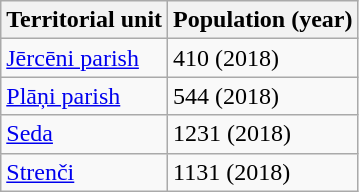<table class="sortable wikitable">
<tr>
<th>Territorial unit</th>
<th>Population (year)</th>
</tr>
<tr>
<td><a href='#'>Jērcēni parish</a></td>
<td>410 (2018)</td>
</tr>
<tr>
<td><a href='#'>Plāņi parish</a></td>
<td>544 (2018)</td>
</tr>
<tr>
<td><a href='#'>Seda</a></td>
<td>1231 (2018)</td>
</tr>
<tr>
<td><a href='#'>Strenči</a></td>
<td>1131 (2018)</td>
</tr>
</table>
